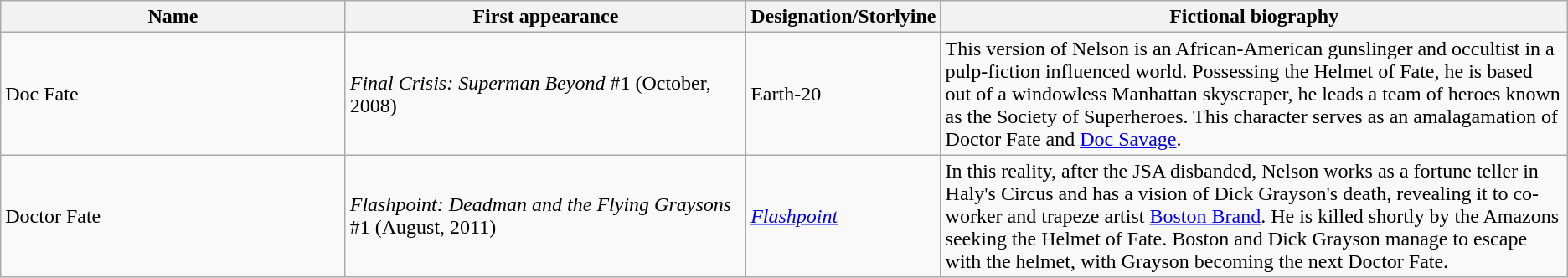<table class="wikitable">
<tr>
<th style="width:22%;">Name</th>
<th>First appearance</th>
<th>Designation/Storlyine</th>
<th style="width:40%;">Fictional biography</th>
</tr>
<tr>
<td>Doc Fate</td>
<td><em>Final Crisis: Superman Beyond</em> #1 (October, 2008)</td>
<td>Earth-20</td>
<td>This version of Nelson is an African-American gunslinger and occultist in a pulp-fiction influenced world. Possessing the Helmet of Fate, he is based out of a windowless Manhattan skyscraper, he leads a team of heroes known as the Society of Superheroes. This character serves as an amalagamation of Doctor Fate and <a href='#'>Doc Savage</a>.</td>
</tr>
<tr>
<td>Doctor Fate</td>
<td><em>Flashpoint: Deadman and the Flying Graysons</em> #1 (August, 2011)</td>
<td><a href='#'><em>Flashpoint</em></a></td>
<td>In this reality, after the JSA disbanded, Nelson works as a fortune teller in Haly's Circus and has a vision of Dick Grayson's death, revealing it to co-worker and trapeze artist <a href='#'>Boston Brand</a>. He is killed shortly by the Amazons seeking the Helmet of Fate. Boston and Dick Grayson manage to escape with the helmet, with Grayson becoming the next Doctor Fate.</td>
</tr>
</table>
